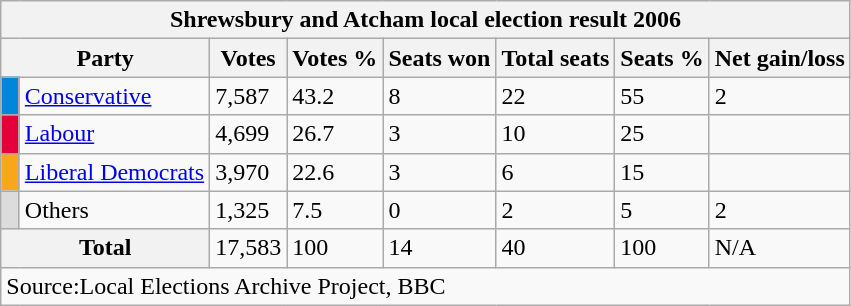<table class="wikitable">
<tr>
<th colspan="8">Shrewsbury and Atcham local election result 2006</th>
</tr>
<tr>
<th colspan="2">Party</th>
<th>Votes</th>
<th>Votes %</th>
<th>Seats won</th>
<th>Total seats</th>
<th>Seats %</th>
<th>Net gain/loss</th>
</tr>
<tr>
<td style="background:#0087dc;" width="5"></td>
<td><a href='#'>Conservative</a></td>
<td>7,587</td>
<td>43.2</td>
<td>8</td>
<td>22</td>
<td>55</td>
<td>2</td>
</tr>
<tr>
<td style="background:#e4003b;" width="5"></td>
<td><a href='#'>Labour</a></td>
<td>4,699</td>
<td>26.7</td>
<td>3</td>
<td>10</td>
<td>25</td>
<td></td>
</tr>
<tr>
<td style="background:#faa61a;" width="5"></td>
<td><a href='#'>Liberal Democrats</a></td>
<td>3,970</td>
<td>22.6</td>
<td>3</td>
<td>6</td>
<td>15</td>
<td></td>
</tr>
<tr>
<td style="background:#dcdcdc;" width="5"></td>
<td>Others</td>
<td>1,325</td>
<td>7.5</td>
<td>0</td>
<td>2</td>
<td>5</td>
<td>2</td>
</tr>
<tr>
<th colspan="2">Total</th>
<td>17,583</td>
<td>100</td>
<td>14</td>
<td>40</td>
<td>100</td>
<td>N/A</td>
</tr>
<tr>
<td colspan="8">Source:Local Elections Archive Project, BBC</td>
</tr>
</table>
